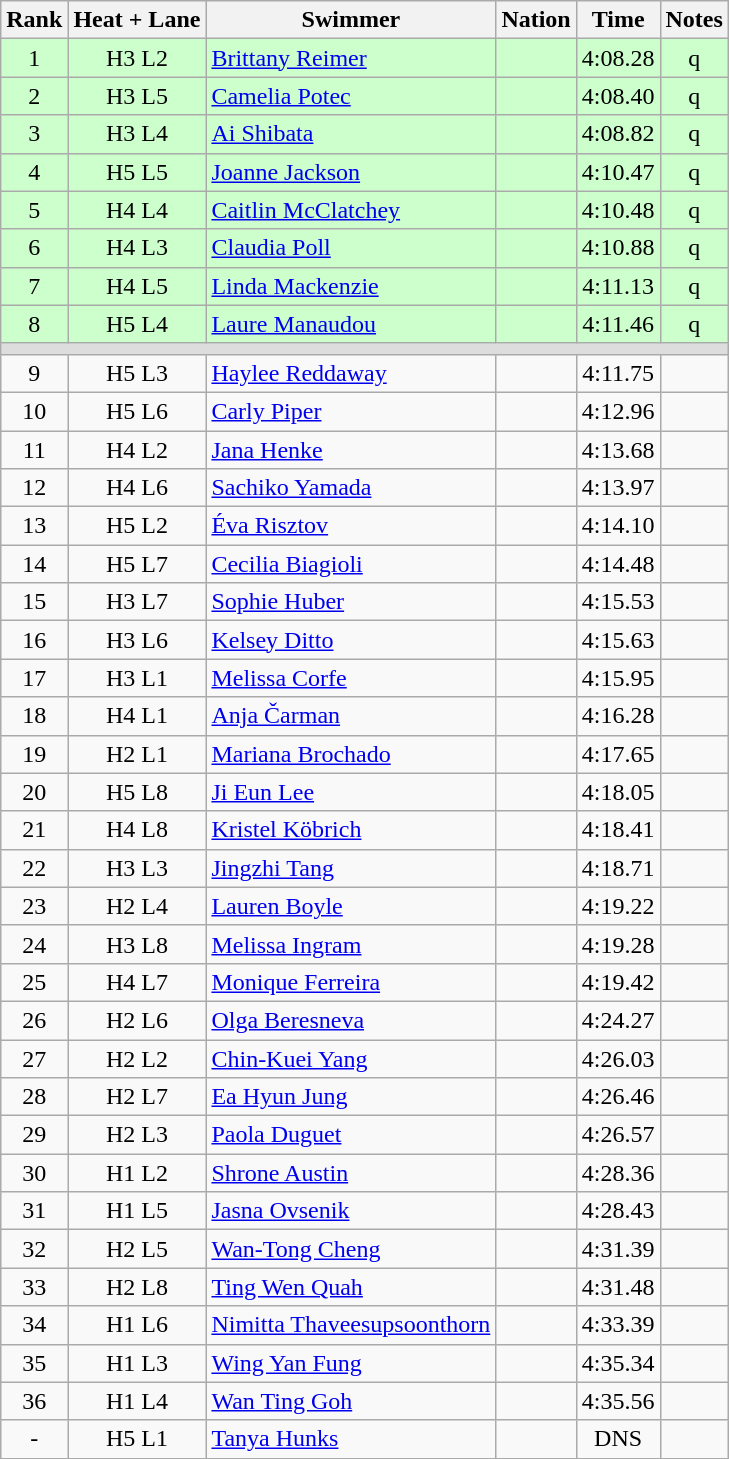<table class="wikitable sortable" style="text-align:center">
<tr>
<th>Rank</th>
<th>Heat + Lane</th>
<th>Swimmer</th>
<th>Nation</th>
<th>Time</th>
<th>Notes</th>
</tr>
<tr bgcolor=ccffcc>
<td>1</td>
<td>H3 L2</td>
<td align=left><a href='#'>Brittany Reimer</a></td>
<td align=left></td>
<td>4:08.28</td>
<td>q</td>
</tr>
<tr bgcolor=ccffcc>
<td>2</td>
<td>H3 L5</td>
<td align=left><a href='#'>Camelia Potec</a></td>
<td align=left></td>
<td>4:08.40</td>
<td>q</td>
</tr>
<tr bgcolor=ccffcc>
<td>3</td>
<td>H3 L4</td>
<td align=left><a href='#'>Ai Shibata</a></td>
<td align=left></td>
<td>4:08.82</td>
<td>q</td>
</tr>
<tr bgcolor=ccffcc>
<td>4</td>
<td>H5 L5</td>
<td align=left><a href='#'>Joanne Jackson</a></td>
<td align=left></td>
<td>4:10.47</td>
<td>q</td>
</tr>
<tr bgcolor=ccffcc>
<td>5</td>
<td>H4 L4</td>
<td align=left><a href='#'>Caitlin McClatchey</a></td>
<td align=left></td>
<td>4:10.48</td>
<td>q</td>
</tr>
<tr bgcolor=ccffcc>
<td>6</td>
<td>H4 L3</td>
<td align=left><a href='#'>Claudia Poll</a></td>
<td align=left></td>
<td>4:10.88</td>
<td>q</td>
</tr>
<tr bgcolor=ccffcc>
<td>7</td>
<td>H4 L5</td>
<td align=left><a href='#'>Linda Mackenzie</a></td>
<td align=left></td>
<td>4:11.13</td>
<td>q</td>
</tr>
<tr bgcolor=ccffcc>
<td>8</td>
<td>H5 L4</td>
<td align=left><a href='#'>Laure Manaudou</a></td>
<td align=left></td>
<td>4:11.46</td>
<td>q</td>
</tr>
<tr bgcolor=#DDDDDD>
<td colspan=6></td>
</tr>
<tr>
<td>9</td>
<td>H5 L3</td>
<td align=left><a href='#'>Haylee Reddaway</a></td>
<td align=left></td>
<td>4:11.75</td>
<td></td>
</tr>
<tr>
<td>10</td>
<td>H5 L6</td>
<td align=left><a href='#'>Carly Piper</a></td>
<td align=left></td>
<td>4:12.96</td>
<td></td>
</tr>
<tr>
<td>11</td>
<td>H4 L2</td>
<td align=left><a href='#'>Jana Henke</a></td>
<td align=left></td>
<td>4:13.68</td>
<td></td>
</tr>
<tr>
<td>12</td>
<td>H4 L6</td>
<td align=left><a href='#'>Sachiko Yamada</a></td>
<td align=left></td>
<td>4:13.97</td>
<td></td>
</tr>
<tr>
<td>13</td>
<td>H5 L2</td>
<td align=left><a href='#'>Éva Risztov</a></td>
<td align=left></td>
<td>4:14.10</td>
<td></td>
</tr>
<tr>
<td>14</td>
<td>H5 L7</td>
<td align=left><a href='#'>Cecilia Biagioli</a></td>
<td align=left></td>
<td>4:14.48</td>
<td></td>
</tr>
<tr>
<td>15</td>
<td>H3 L7</td>
<td align=left><a href='#'>Sophie Huber</a></td>
<td align=left></td>
<td>4:15.53</td>
<td></td>
</tr>
<tr>
<td>16</td>
<td>H3 L6</td>
<td align=left><a href='#'>Kelsey Ditto</a></td>
<td align=left></td>
<td>4:15.63</td>
<td></td>
</tr>
<tr>
<td>17</td>
<td>H3 L1</td>
<td align=left><a href='#'>Melissa Corfe</a></td>
<td align=left></td>
<td>4:15.95</td>
<td></td>
</tr>
<tr>
<td>18</td>
<td>H4 L1</td>
<td align=left><a href='#'>Anja Čarman</a></td>
<td align=left></td>
<td>4:16.28</td>
<td></td>
</tr>
<tr>
<td>19</td>
<td>H2 L1</td>
<td align=left><a href='#'>Mariana Brochado</a></td>
<td align=left></td>
<td>4:17.65</td>
<td></td>
</tr>
<tr>
<td>20</td>
<td>H5 L8</td>
<td align=left><a href='#'>Ji Eun Lee</a></td>
<td align=left></td>
<td>4:18.05</td>
<td></td>
</tr>
<tr>
<td>21</td>
<td>H4 L8</td>
<td align=left><a href='#'>Kristel Köbrich</a></td>
<td align=left></td>
<td>4:18.41</td>
<td></td>
</tr>
<tr>
<td>22</td>
<td>H3 L3</td>
<td align=left><a href='#'>Jingzhi Tang</a></td>
<td align=left></td>
<td>4:18.71</td>
<td></td>
</tr>
<tr>
<td>23</td>
<td>H2 L4</td>
<td align=left><a href='#'>Lauren Boyle</a></td>
<td align=left></td>
<td>4:19.22</td>
<td></td>
</tr>
<tr>
<td>24</td>
<td>H3 L8</td>
<td align=left><a href='#'>Melissa Ingram</a></td>
<td align=left></td>
<td>4:19.28</td>
<td></td>
</tr>
<tr>
<td>25</td>
<td>H4 L7</td>
<td align=left><a href='#'>Monique Ferreira</a></td>
<td align=left></td>
<td>4:19.42</td>
<td></td>
</tr>
<tr>
<td>26</td>
<td>H2 L6</td>
<td align=left><a href='#'>Olga Beresneva</a></td>
<td align=left></td>
<td>4:24.27</td>
<td></td>
</tr>
<tr>
<td>27</td>
<td>H2 L2</td>
<td align=left><a href='#'>Chin-Kuei Yang</a></td>
<td align=left></td>
<td>4:26.03</td>
<td></td>
</tr>
<tr>
<td>28</td>
<td>H2 L7</td>
<td align=left><a href='#'>Ea Hyun Jung</a></td>
<td align=left></td>
<td>4:26.46</td>
<td></td>
</tr>
<tr>
<td>29</td>
<td>H2 L3</td>
<td align=left><a href='#'>Paola Duguet</a></td>
<td align=left></td>
<td>4:26.57</td>
<td></td>
</tr>
<tr>
<td>30</td>
<td>H1 L2</td>
<td align=left><a href='#'>Shrone Austin</a></td>
<td align=left></td>
<td>4:28.36</td>
<td></td>
</tr>
<tr>
<td>31</td>
<td>H1 L5</td>
<td align=left><a href='#'>Jasna Ovsenik</a></td>
<td align=left></td>
<td>4:28.43</td>
<td></td>
</tr>
<tr>
<td>32</td>
<td>H2 L5</td>
<td align=left><a href='#'>Wan-Tong Cheng</a></td>
<td align=left></td>
<td>4:31.39</td>
<td></td>
</tr>
<tr>
<td>33</td>
<td>H2 L8</td>
<td align=left><a href='#'>Ting Wen Quah</a></td>
<td align=left></td>
<td>4:31.48</td>
<td></td>
</tr>
<tr>
<td>34</td>
<td>H1 L6</td>
<td align=left><a href='#'>Nimitta Thaveesupsoonthorn</a></td>
<td align=left></td>
<td>4:33.39</td>
<td></td>
</tr>
<tr>
<td>35</td>
<td>H1 L3</td>
<td align=left><a href='#'>Wing Yan Fung</a></td>
<td align=left></td>
<td>4:35.34</td>
<td></td>
</tr>
<tr>
<td>36</td>
<td>H1 L4</td>
<td align=left><a href='#'>Wan Ting Goh</a></td>
<td align=left></td>
<td>4:35.56</td>
<td></td>
</tr>
<tr>
<td>-</td>
<td>H5 L1</td>
<td align=left><a href='#'>Tanya Hunks</a></td>
<td align=left></td>
<td>DNS</td>
<td></td>
</tr>
<tr>
</tr>
</table>
